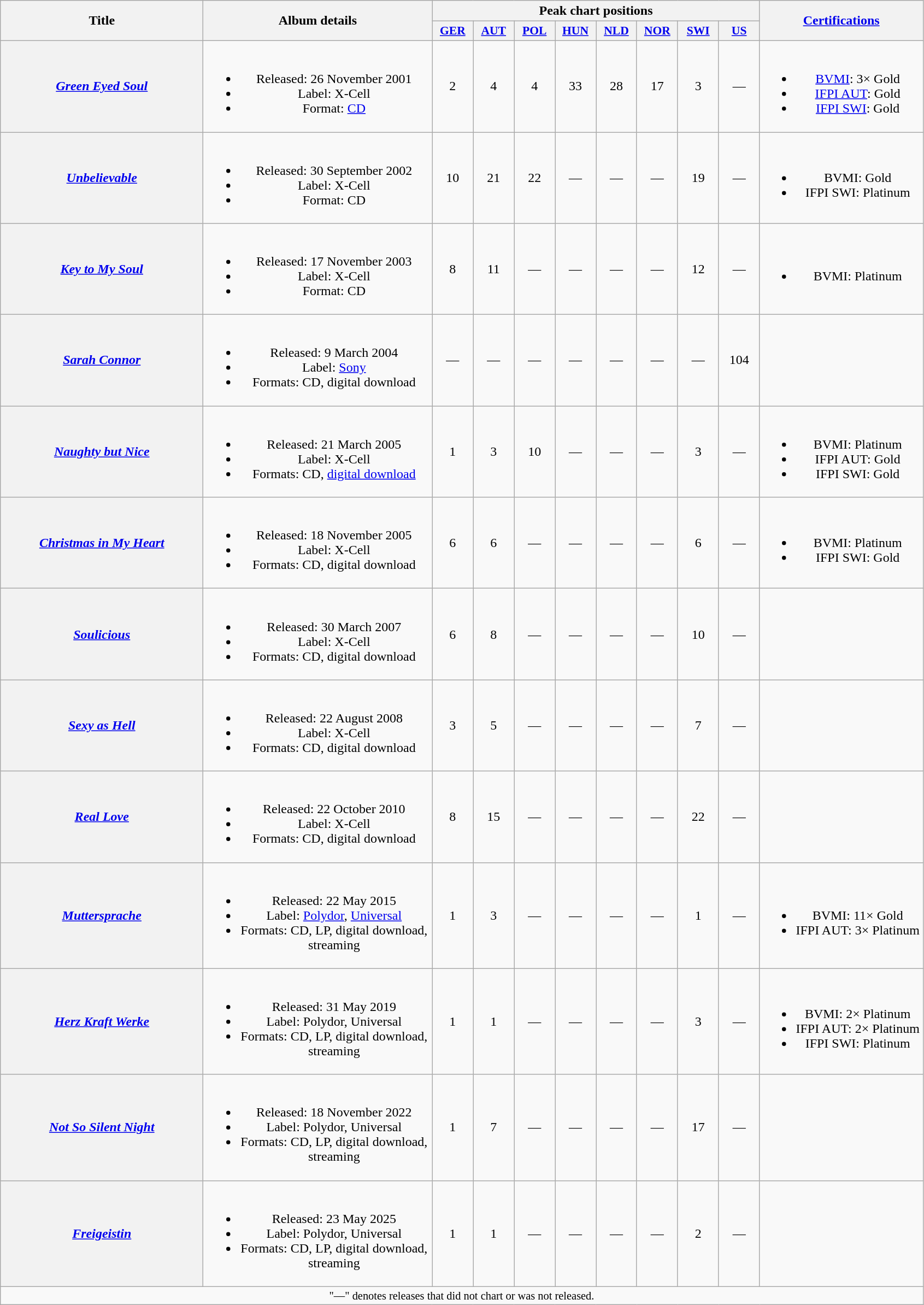<table class="wikitable plainrowheaders" style="text-align:center;">
<tr>
<th scope="col" rowspan="2" style="width:15em;">Title</th>
<th scope="col" rowspan="2" style="width:17em;">Album details</th>
<th scope="col" colspan="8">Peak chart positions</th>
<th scope="col" rowspan="2" style="width:12em;"><a href='#'>Certifications</a></th>
</tr>
<tr>
<th scope="col" style="width:3em;font-size:90%;"><a href='#'>GER</a><br></th>
<th scope="col" style="width:3em;font-size:90%;"><a href='#'>AUT</a><br></th>
<th scope="col" style="width:3em;font-size:90%;"><a href='#'>POL</a><br></th>
<th scope="col" style="width:3em;font-size:90%;"><a href='#'>HUN</a><br></th>
<th scope="col" style="width:3em;font-size:90%;"><a href='#'>NLD</a><br></th>
<th scope="col" style="width:3em;font-size:90%;"><a href='#'>NOR</a><br></th>
<th scope="col" style="width:3em;font-size:90%;"><a href='#'>SWI</a><br></th>
<th scope="col" style="width:3em;font-size:90%;"><a href='#'>US</a><br></th>
</tr>
<tr>
<th scope="row"><em><a href='#'>Green Eyed Soul</a></em></th>
<td><br><ul><li>Released: 26 November 2001</li><li>Label: X-Cell</li><li>Format: <a href='#'>CD</a></li></ul></td>
<td>2</td>
<td>4</td>
<td>4</td>
<td>33</td>
<td>28</td>
<td>17</td>
<td>3</td>
<td>—</td>
<td><br><ul><li><a href='#'>BVMI</a>: 3× Gold</li><li><a href='#'>IFPI AUT</a>: Gold</li><li><a href='#'>IFPI SWI</a>: Gold</li></ul></td>
</tr>
<tr>
<th scope="row"><em><a href='#'>Unbelievable</a></em></th>
<td><br><ul><li>Released: 30 September 2002</li><li>Label: X-Cell</li><li>Format: CD</li></ul></td>
<td>10</td>
<td>21</td>
<td>22</td>
<td>—</td>
<td>—</td>
<td>—</td>
<td>19</td>
<td>—</td>
<td><br><ul><li>BVMI: Gold</li><li>IFPI SWI: Platinum</li></ul></td>
</tr>
<tr>
<th scope="row"><em><a href='#'>Key to My Soul</a></em></th>
<td><br><ul><li>Released: 17 November 2003</li><li>Label: X-Cell</li><li>Format: CD</li></ul></td>
<td>8</td>
<td>11</td>
<td>—</td>
<td>—</td>
<td>—</td>
<td>—</td>
<td>12</td>
<td>—</td>
<td><br><ul><li>BVMI: Platinum</li></ul></td>
</tr>
<tr>
<th scope="row"><em><a href='#'>Sarah Connor</a></em></th>
<td><br><ul><li>Released: 9 March 2004</li><li>Label: <a href='#'>Sony</a></li><li>Formats: CD, digital download</li></ul></td>
<td>—</td>
<td>—</td>
<td>—</td>
<td>—</td>
<td>—</td>
<td>—</td>
<td>—</td>
<td>104</td>
<td></td>
</tr>
<tr>
<th scope="row"><em><a href='#'>Naughty but Nice</a></em></th>
<td><br><ul><li>Released: 21 March 2005</li><li>Label: X-Cell</li><li>Formats: CD, <a href='#'>digital download</a></li></ul></td>
<td>1</td>
<td>3</td>
<td>10</td>
<td>—</td>
<td>—</td>
<td>—</td>
<td>3</td>
<td>—</td>
<td><br><ul><li>BVMI: Platinum</li><li>IFPI AUT: Gold</li><li>IFPI SWI: Gold</li></ul></td>
</tr>
<tr>
<th scope="row"><em><a href='#'>Christmas in My Heart</a></em></th>
<td><br><ul><li>Released: 18 November 2005</li><li>Label: X-Cell</li><li>Formats: CD, digital download</li></ul></td>
<td>6</td>
<td>6</td>
<td>—</td>
<td>—</td>
<td>—</td>
<td>—</td>
<td>6</td>
<td>—</td>
<td><br><ul><li>BVMI: Platinum</li><li>IFPI SWI: Gold</li></ul></td>
</tr>
<tr>
<th scope="row"><em><a href='#'>Soulicious</a></em></th>
<td><br><ul><li>Released: 30 March 2007</li><li>Label: X-Cell</li><li>Formats: CD, digital download</li></ul></td>
<td>6</td>
<td>8</td>
<td>—</td>
<td>—</td>
<td>—</td>
<td>—</td>
<td>10</td>
<td>—</td>
<td></td>
</tr>
<tr>
<th scope="row"><em><a href='#'>Sexy as Hell</a></em></th>
<td><br><ul><li>Released: 22 August 2008</li><li>Label: X-Cell</li><li>Formats: CD, digital download</li></ul></td>
<td>3</td>
<td>5</td>
<td>—</td>
<td>—</td>
<td>—</td>
<td>—</td>
<td>7</td>
<td>—</td>
<td></td>
</tr>
<tr>
<th scope="row"><em><a href='#'>Real Love</a></em></th>
<td><br><ul><li>Released: 22 October 2010</li><li>Label: X-Cell</li><li>Formats: CD, digital download</li></ul></td>
<td>8</td>
<td>15</td>
<td>—</td>
<td>—</td>
<td>—</td>
<td>—</td>
<td>22</td>
<td>—</td>
<td></td>
</tr>
<tr>
<th scope="row"><em><a href='#'>Muttersprache</a></em></th>
<td><br><ul><li>Released: 22 May 2015</li><li>Label: <a href='#'>Polydor</a>, <a href='#'>Universal</a></li><li>Formats: CD, LP, digital download, streaming</li></ul></td>
<td>1</td>
<td>3</td>
<td>—</td>
<td>—</td>
<td>—</td>
<td>—</td>
<td>1</td>
<td>—</td>
<td><br><ul><li>BVMI: 11× Gold</li><li>IFPI AUT: 3× Platinum</li></ul></td>
</tr>
<tr>
<th scope="row"><em><a href='#'>Herz Kraft Werke</a></em></th>
<td><br><ul><li>Released: 31 May 2019</li><li>Label: Polydor, Universal</li><li>Formats: CD, LP, digital download, streaming</li></ul></td>
<td>1</td>
<td>1</td>
<td>—</td>
<td>—</td>
<td>—</td>
<td>—</td>
<td>3</td>
<td>—</td>
<td><br><ul><li>BVMI: 2× Platinum</li><li>IFPI AUT: 2× Platinum</li><li>IFPI SWI: Platinum</li></ul></td>
</tr>
<tr>
<th scope="row"><em><a href='#'>Not So Silent Night</a></em></th>
<td><br><ul><li>Released: 18 November 2022</li><li>Label: Polydor, Universal</li><li>Formats: CD, LP, digital download, streaming</li></ul></td>
<td>1</td>
<td>7</td>
<td>—</td>
<td>—</td>
<td>—</td>
<td>—</td>
<td>17</td>
<td>—</td>
<td></td>
</tr>
<tr>
<th scope="row"><em><a href='#'>Freigeistin</a></em></th>
<td><br><ul><li>Released: 23 May 2025</li><li>Label: Polydor, Universal</li><li>Formats: CD, LP, digital download, streaming</li></ul></td>
<td>1</td>
<td>1</td>
<td>—</td>
<td>—</td>
<td>—</td>
<td>—</td>
<td>2</td>
<td>—</td>
<td></td>
</tr>
<tr>
<td colspan="14" style="font-size:85%">"—" denotes releases that did not chart or was not released.</td>
</tr>
</table>
